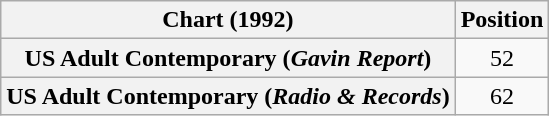<table class="wikitable plainrowheaders" style="text-align:center">
<tr>
<th>Chart (1992)</th>
<th>Position</th>
</tr>
<tr>
<th scope="row">US Adult Contemporary (<em>Gavin Report</em>)</th>
<td>52</td>
</tr>
<tr>
<th scope="row">US Adult Contemporary (<em>Radio & Records</em>)</th>
<td>62</td>
</tr>
</table>
